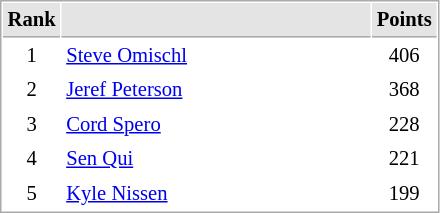<table cellspacing="1" cellpadding="3" style="border:1px solid #AAAAAA;font-size:86%">
<tr bgcolor="#E4E4E4">
<th style="border-bottom:1px solid #AAAAAA" width=10>Rank</th>
<th style="border-bottom:1px solid #AAAAAA" width=200></th>
<th style="border-bottom:1px solid #AAAAAA" width=20>Points</th>
</tr>
<tr>
<td style="text-align:center;">1</td>
<td> <a href='#'>Steve Omischl</a></td>
<td align=center>406</td>
</tr>
<tr>
<td style="text-align:center;">2</td>
<td> <a href='#'>Jeref Peterson</a></td>
<td align=center>368</td>
</tr>
<tr>
<td style="text-align:center;">3</td>
<td> <a href='#'>Cord Spero</a></td>
<td align=center>228</td>
</tr>
<tr>
<td style="text-align:center;">4</td>
<td> <a href='#'>Sen Qui</a></td>
<td align=center>221</td>
</tr>
<tr>
<td style="text-align:center;">5</td>
<td> <a href='#'>Kyle Nissen</a></td>
<td align=center>199</td>
</tr>
</table>
